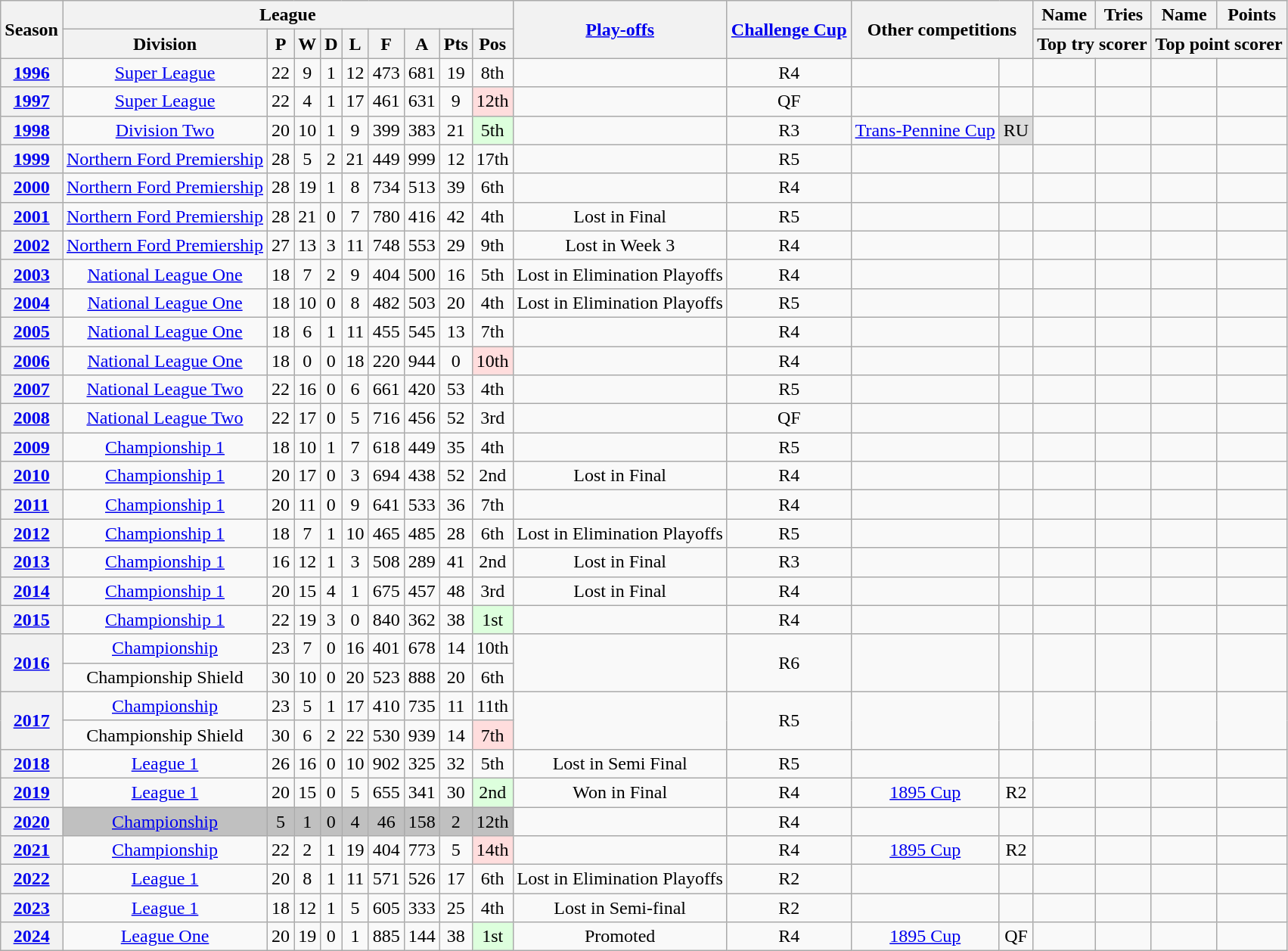<table class="wikitable" style="text-align: center">
<tr>
<th rowspan="2" scope="col">Season</th>
<th colspan="9" scope="col">League</th>
<th rowspan="2" scope="col"><a href='#'>Play-offs</a></th>
<th rowspan="2" scope="col"><a href='#'>Challenge Cup</a></th>
<th colspan="2" rowspan="2" scope="col">Other competitions</th>
<th scope="col">Name</th>
<th scope="col">Tries</th>
<th scope="col">Name</th>
<th scope="col">Points</th>
</tr>
<tr>
<th scope="col">Division</th>
<th scope="col">P</th>
<th scope="col">W</th>
<th scope="col">D</th>
<th scope="col">L</th>
<th scope="col">F</th>
<th scope="col">A</th>
<th scope="col">Pts</th>
<th scope="col">Pos</th>
<th colspan="2" scope="col">Top try scorer</th>
<th colspan="2" scope="col">Top point scorer</th>
</tr>
<tr>
<th scope="row"><a href='#'>1996</a></th>
<td><a href='#'>Super League</a></td>
<td>22</td>
<td>9</td>
<td>1</td>
<td>12</td>
<td>473</td>
<td>681</td>
<td>19</td>
<td>8th</td>
<td></td>
<td>R4</td>
<td></td>
<td></td>
<td></td>
<td></td>
<td></td>
<td></td>
</tr>
<tr>
<th scope="row"><a href='#'>1997</a></th>
<td><a href='#'>Super League</a></td>
<td>22</td>
<td>4</td>
<td>1</td>
<td>17</td>
<td>461</td>
<td>631</td>
<td>9</td>
<td style="background:#ffdddd;">12th</td>
<td></td>
<td>QF</td>
<td></td>
<td></td>
<td></td>
<td></td>
<td></td>
<td></td>
</tr>
<tr>
<th scope="row"><a href='#'>1998</a></th>
<td><a href='#'>Division Two</a></td>
<td>20</td>
<td>10</td>
<td>1</td>
<td>9</td>
<td>399</td>
<td>383</td>
<td>21</td>
<td style="background:#ddffdd;">5th</td>
<td></td>
<td>R3</td>
<td><a href='#'>Trans-Pennine Cup</a></td>
<td style="background-color:#DDD">RU</td>
<td></td>
<td></td>
<td></td>
<td></td>
</tr>
<tr>
<th scope="row"><a href='#'>1999</a></th>
<td><a href='#'>Northern Ford Premiership</a></td>
<td>28</td>
<td>5</td>
<td>2</td>
<td>21</td>
<td>449</td>
<td>999</td>
<td>12</td>
<td>17th</td>
<td></td>
<td>R5</td>
<td></td>
<td></td>
<td></td>
<td></td>
<td></td>
<td></td>
</tr>
<tr>
<th scope="row"><a href='#'>2000</a></th>
<td><a href='#'>Northern Ford Premiership</a></td>
<td>28</td>
<td>19</td>
<td>1</td>
<td>8</td>
<td>734</td>
<td>513</td>
<td>39</td>
<td>6th</td>
<td></td>
<td>R4</td>
<td></td>
<td></td>
<td></td>
<td></td>
<td></td>
<td></td>
</tr>
<tr>
<th scope="row"><a href='#'>2001</a></th>
<td><a href='#'>Northern Ford Premiership</a></td>
<td>28</td>
<td>21</td>
<td>0</td>
<td>7</td>
<td>780</td>
<td>416</td>
<td>42</td>
<td>4th</td>
<td>Lost in Final</td>
<td>R5</td>
<td></td>
<td></td>
<td></td>
<td></td>
<td></td>
<td></td>
</tr>
<tr>
<th scope="row"><a href='#'>2002</a></th>
<td><a href='#'>Northern Ford Premiership</a></td>
<td>27</td>
<td>13</td>
<td>3</td>
<td>11</td>
<td>748</td>
<td>553</td>
<td>29</td>
<td>9th</td>
<td>Lost in Week 3</td>
<td>R4</td>
<td></td>
<td></td>
<td></td>
<td></td>
<td></td>
<td></td>
</tr>
<tr>
<th scope="row"><a href='#'>2003</a></th>
<td><a href='#'>National League One</a></td>
<td>18</td>
<td>7</td>
<td>2</td>
<td>9</td>
<td>404</td>
<td>500</td>
<td>16</td>
<td>5th</td>
<td>Lost in Elimination Playoffs</td>
<td>R4</td>
<td></td>
<td></td>
<td></td>
<td></td>
<td></td>
<td></td>
</tr>
<tr>
<th scope="row"><a href='#'>2004</a></th>
<td><a href='#'>National League One</a></td>
<td>18</td>
<td>10</td>
<td>0</td>
<td>8</td>
<td>482</td>
<td>503</td>
<td>20</td>
<td>4th</td>
<td>Lost in Elimination Playoffs</td>
<td>R5</td>
<td></td>
<td></td>
<td></td>
<td></td>
<td></td>
<td></td>
</tr>
<tr>
<th scope="row"><a href='#'>2005</a></th>
<td><a href='#'>National League One</a></td>
<td>18</td>
<td>6</td>
<td>1</td>
<td>11</td>
<td>455</td>
<td>545</td>
<td>13</td>
<td>7th</td>
<td></td>
<td>R4</td>
<td></td>
<td></td>
<td></td>
<td></td>
<td></td>
<td></td>
</tr>
<tr>
<th scope="row"><a href='#'>2006</a></th>
<td><a href='#'>National League One</a></td>
<td>18</td>
<td>0</td>
<td>0</td>
<td>18</td>
<td>220</td>
<td>944</td>
<td>0</td>
<td style="background:#ffdddd;">10th</td>
<td></td>
<td>R4</td>
<td></td>
<td></td>
<td></td>
<td></td>
<td></td>
<td></td>
</tr>
<tr>
<th scope="row"><a href='#'>2007</a></th>
<td><a href='#'>National League Two</a></td>
<td>22</td>
<td>16</td>
<td>0</td>
<td>6</td>
<td>661</td>
<td>420</td>
<td>53</td>
<td>4th</td>
<td></td>
<td>R5</td>
<td></td>
<td></td>
<td></td>
<td></td>
<td></td>
<td></td>
</tr>
<tr>
<th scope="row"><a href='#'>2008</a></th>
<td><a href='#'>National League Two</a></td>
<td>22</td>
<td>17</td>
<td>0</td>
<td>5</td>
<td>716</td>
<td>456</td>
<td>52</td>
<td>3rd</td>
<td></td>
<td>QF</td>
<td></td>
<td></td>
<td></td>
<td></td>
<td></td>
<td></td>
</tr>
<tr>
<th scope="row"><a href='#'>2009</a></th>
<td><a href='#'>Championship 1</a></td>
<td>18</td>
<td>10</td>
<td>1</td>
<td>7</td>
<td>618</td>
<td>449</td>
<td>35</td>
<td>4th</td>
<td></td>
<td>R5</td>
<td></td>
<td></td>
<td></td>
<td></td>
<td></td>
<td></td>
</tr>
<tr>
<th scope="row"><a href='#'>2010</a></th>
<td><a href='#'>Championship 1</a></td>
<td>20</td>
<td>17</td>
<td>0</td>
<td>3</td>
<td>694</td>
<td>438</td>
<td>52</td>
<td>2nd</td>
<td>Lost in Final</td>
<td>R4</td>
<td></td>
<td></td>
<td></td>
<td></td>
<td></td>
<td></td>
</tr>
<tr>
<th scope="row"><a href='#'>2011</a></th>
<td><a href='#'>Championship 1</a></td>
<td>20</td>
<td>11</td>
<td>0</td>
<td>9</td>
<td>641</td>
<td>533</td>
<td>36</td>
<td>7th</td>
<td></td>
<td>R4</td>
<td></td>
<td></td>
<td></td>
<td></td>
<td></td>
<td></td>
</tr>
<tr>
<th scope="row"><a href='#'>2012</a></th>
<td><a href='#'>Championship 1</a></td>
<td>18</td>
<td>7</td>
<td>1</td>
<td>10</td>
<td>465</td>
<td>485</td>
<td>28</td>
<td>6th</td>
<td>Lost in Elimination Playoffs</td>
<td>R5</td>
<td></td>
<td></td>
<td></td>
<td></td>
<td></td>
<td></td>
</tr>
<tr>
<th scope="row"><a href='#'>2013</a></th>
<td><a href='#'>Championship 1</a></td>
<td>16</td>
<td>12</td>
<td>1</td>
<td>3</td>
<td>508</td>
<td>289</td>
<td>41</td>
<td>2nd</td>
<td>Lost in Final</td>
<td>R3</td>
<td></td>
<td></td>
<td></td>
<td></td>
<td></td>
<td></td>
</tr>
<tr>
<th scope="row"><a href='#'>2014</a></th>
<td><a href='#'>Championship 1</a></td>
<td>20</td>
<td>15</td>
<td>4</td>
<td>1</td>
<td>675</td>
<td>457</td>
<td>48</td>
<td>3rd</td>
<td>Lost in Final</td>
<td>R4</td>
<td></td>
<td></td>
<td></td>
<td></td>
<td></td>
<td></td>
</tr>
<tr>
<th scope="row"><a href='#'>2015</a></th>
<td><a href='#'>Championship 1</a></td>
<td>22</td>
<td>19</td>
<td>3</td>
<td>0</td>
<td>840</td>
<td>362</td>
<td>38</td>
<td style="background:#ddffdd;">1st</td>
<td></td>
<td>R4</td>
<td></td>
<td></td>
<td></td>
<td></td>
<td></td>
<td></td>
</tr>
<tr>
<th scope="row" rowspan="2"><a href='#'>2016</a></th>
<td><a href='#'>Championship</a></td>
<td>23</td>
<td>7</td>
<td>0</td>
<td>16</td>
<td>401</td>
<td>678</td>
<td>14</td>
<td>10th</td>
<td rowspan="2"></td>
<td rowspan="2">R6</td>
<td rowspan="2"></td>
<td rowspan="2"></td>
<td rowspan="2"></td>
<td rowspan="2"></td>
<td rowspan="2"></td>
<td rowspan="2"></td>
</tr>
<tr>
<td>Championship Shield</td>
<td>30</td>
<td>10</td>
<td>0</td>
<td>20</td>
<td>523</td>
<td>888</td>
<td>20</td>
<td>6th</td>
</tr>
<tr>
<th scope="row" rowspan="2"><a href='#'>2017</a></th>
<td><a href='#'>Championship</a></td>
<td>23</td>
<td>5</td>
<td>1</td>
<td>17</td>
<td>410</td>
<td>735</td>
<td>11</td>
<td>11th</td>
<td rowspan="2"></td>
<td rowspan="2">R5</td>
<td rowspan="2"></td>
<td rowspan="2"></td>
<td rowspan="2"></td>
<td rowspan="2"></td>
<td rowspan="2"></td>
<td rowspan="2"></td>
</tr>
<tr>
<td>Championship Shield</td>
<td>30</td>
<td>6</td>
<td>2</td>
<td>22</td>
<td>530</td>
<td>939</td>
<td>14</td>
<td style="background:#ffdddd;">7th</td>
</tr>
<tr>
<th scope="row"><a href='#'>2018</a></th>
<td><a href='#'>League 1</a></td>
<td>26</td>
<td>16</td>
<td>0</td>
<td>10</td>
<td>902</td>
<td>325</td>
<td>32</td>
<td>5th</td>
<td>Lost in Semi Final</td>
<td>R5</td>
<td></td>
<td></td>
<td></td>
<td></td>
<td></td>
<td></td>
</tr>
<tr>
<th scope="row"><a href='#'>2019</a></th>
<td><a href='#'>League 1</a></td>
<td>20</td>
<td>15</td>
<td>0</td>
<td>5</td>
<td>655</td>
<td>341</td>
<td>30</td>
<td style="background:#ddffdd;">2nd</td>
<td>Won in Final</td>
<td>R4</td>
<td><a href='#'>1895 Cup</a></td>
<td>R2</td>
<td></td>
<td></td>
<td></td>
<td></td>
</tr>
<tr>
<th scope="row"><a href='#'>2020</a></th>
<td style="background:#C0C0C0;"><a href='#'>Championship</a></td>
<td style="background:#C0C0C0;">5</td>
<td style="background:#C0C0C0;">1</td>
<td style="background:#C0C0C0;">0</td>
<td style="background:#C0C0C0;">4</td>
<td style="background:#C0C0C0;">46</td>
<td style="background:#C0C0C0;">158</td>
<td style="background:#C0C0C0;">2</td>
<td style="background:#C0C0C0;">12th</td>
<td></td>
<td>R4</td>
<td></td>
<td></td>
<td></td>
<td></td>
<td></td>
<td></td>
</tr>
<tr>
<th scope="row"><a href='#'>2021</a></th>
<td><a href='#'>Championship</a></td>
<td>22</td>
<td>2</td>
<td>1</td>
<td>19</td>
<td>404</td>
<td>773</td>
<td>5</td>
<td style="background:#ffdddd;">14th</td>
<td></td>
<td>R4</td>
<td><a href='#'>1895 Cup</a></td>
<td>R2</td>
<td></td>
<td></td>
<td></td>
<td></td>
</tr>
<tr>
<th scope="row"><a href='#'>2022</a></th>
<td><a href='#'>League 1</a></td>
<td>20</td>
<td>8</td>
<td>1</td>
<td>11</td>
<td>571</td>
<td>526</td>
<td>17</td>
<td>6th</td>
<td>Lost in Elimination Playoffs</td>
<td>R2</td>
<td></td>
<td></td>
<td></td>
<td></td>
<td></td>
<td></td>
</tr>
<tr>
<th scope="row"><a href='#'>2023</a></th>
<td><a href='#'>League 1</a></td>
<td>18</td>
<td>12</td>
<td>1</td>
<td>5</td>
<td>605</td>
<td>333</td>
<td>25</td>
<td>4th</td>
<td>Lost in Semi-final</td>
<td>R2</td>
<td></td>
<td></td>
<td></td>
<td></td>
<td></td>
<td></td>
</tr>
<tr>
<th scope="row"><a href='#'>2024</a></th>
<td><a href='#'>League One</a></td>
<td>20</td>
<td>19</td>
<td>0</td>
<td>1</td>
<td>885</td>
<td>144</td>
<td>38</td>
<td style="background:#ddffdd;">1st</td>
<td>Promoted</td>
<td>R4</td>
<td><a href='#'>1895 Cup</a></td>
<td>QF</td>
<td></td>
<td></td>
<td></td>
<td></td>
</tr>
</table>
